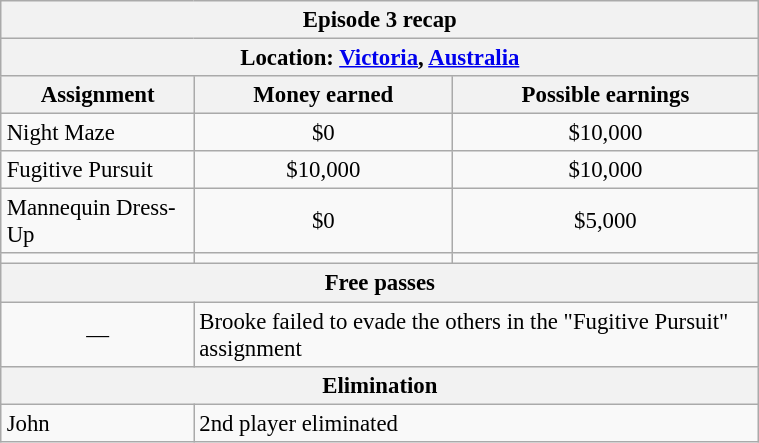<table class="wikitable" style="font-size: 95%; margin: 10px" align="right" width="40%">
<tr>
<th colspan=3>Episode 3 recap</th>
</tr>
<tr>
<th colspan=3>Location: <a href='#'>Victoria</a>, <a href='#'>Australia</a></th>
</tr>
<tr>
<th>Assignment</th>
<th>Money earned</th>
<th>Possible earnings</th>
</tr>
<tr>
<td>Night Maze</td>
<td align="center">$0</td>
<td align="center">$10,000</td>
</tr>
<tr>
<td>Fugitive Pursuit</td>
<td align="center">$10,000</td>
<td align="center">$10,000</td>
</tr>
<tr>
<td>Mannequin Dress-Up</td>
<td align="center">$0</td>
<td align="center">$5,000</td>
</tr>
<tr>
<td><strong></strong></td>
<td align="center"><strong></strong></td>
<td align="center"><strong></strong></td>
</tr>
<tr>
<th colspan=3>Free passes</th>
</tr>
<tr>
<td align="center">—</td>
<td colspan=2>Brooke failed to evade the others in the "Fugitive Pursuit" assignment</td>
</tr>
<tr>
<th colspan=3>Elimination</th>
</tr>
<tr>
<td>John</td>
<td colspan=2>2nd player eliminated</td>
</tr>
</table>
